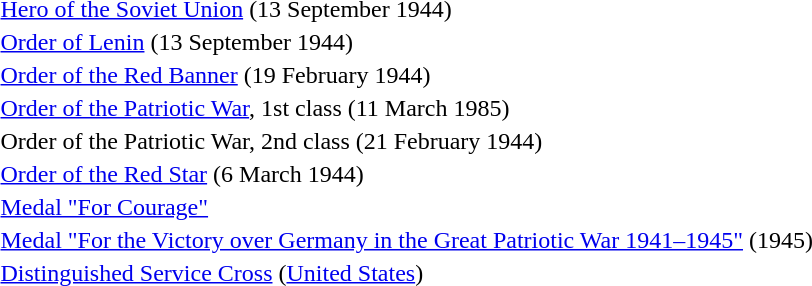<table>
<tr>
<td></td>
<td><a href='#'>Hero of the Soviet Union</a> (13 September 1944)</td>
</tr>
<tr>
<td></td>
<td><a href='#'>Order of Lenin</a> (13 September 1944)</td>
</tr>
<tr>
<td></td>
<td><a href='#'>Order of the Red Banner</a> (19 February 1944)</td>
</tr>
<tr>
<td></td>
<td><a href='#'>Order of the Patriotic War</a>, 1st class (11 March 1985)</td>
</tr>
<tr>
<td></td>
<td>Order of the Patriotic War, 2nd class (21 February 1944)</td>
</tr>
<tr>
<td></td>
<td><a href='#'>Order of the Red Star</a> (6 March 1944)</td>
</tr>
<tr>
<td></td>
<td><a href='#'>Medal "For Courage"</a></td>
</tr>
<tr>
<td></td>
<td><a href='#'>Medal "For the Victory over Germany in the Great Patriotic War 1941–1945"</a> (1945)</td>
</tr>
<tr>
<td></td>
<td><a href='#'>Distinguished Service Cross</a> (<a href='#'>United States</a>)</td>
</tr>
</table>
